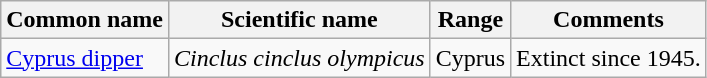<table class="wikitable sortable">
<tr>
<th>Common name</th>
<th>Scientific name</th>
<th>Range</th>
<th class="unsortable">Comments</th>
</tr>
<tr>
<td><a href='#'>Cyprus dipper</a></td>
<td><em>Cinclus cinclus olympicus</em></td>
<td>Cyprus</td>
<td>Extinct since 1945.</td>
</tr>
</table>
